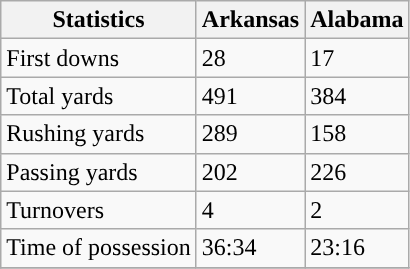<table class="wikitable" style="float: left;">
<tr>
<th>Statistics</th>
<th>Arkansas</th>
<th>Alabama</th>
</tr>
<tr>
<td>First downs</td>
<td>28</td>
<td>17</td>
</tr>
<tr>
<td>Total yards</td>
<td>491</td>
<td>384</td>
</tr>
<tr>
<td>Rushing yards</td>
<td>289</td>
<td>158</td>
</tr>
<tr>
<td>Passing yards</td>
<td>202</td>
<td>226</td>
</tr>
<tr>
<td>Turnovers</td>
<td>4</td>
<td>2</td>
</tr>
<tr>
<td>Time of possession</td>
<td>36:34</td>
<td>23:16</td>
</tr>
<tr>
</tr>
</table>
